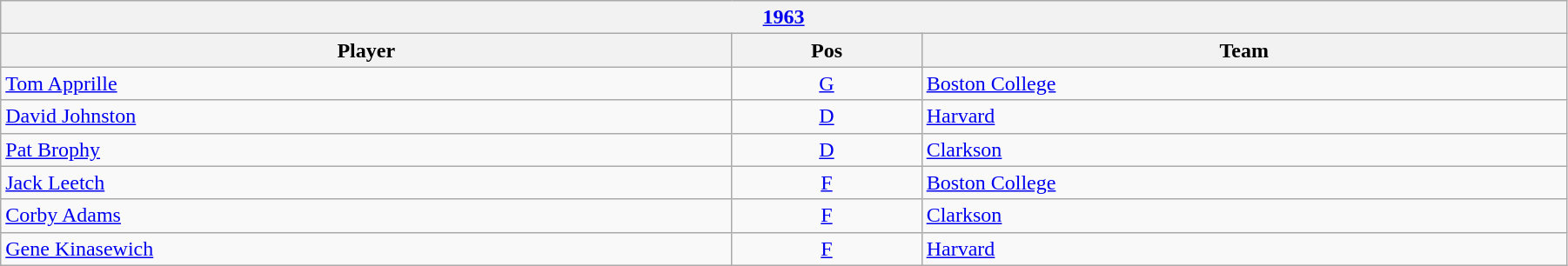<table class="wikitable" width=95%>
<tr>
<th colspan=3><a href='#'>1963</a></th>
</tr>
<tr>
<th>Player</th>
<th>Pos</th>
<th>Team</th>
</tr>
<tr>
<td><a href='#'>Tom Apprille</a></td>
<td align=center><a href='#'>G</a></td>
<td><a href='#'>Boston College</a></td>
</tr>
<tr>
<td><a href='#'>David Johnston</a></td>
<td align=center><a href='#'>D</a></td>
<td><a href='#'>Harvard</a></td>
</tr>
<tr>
<td><a href='#'>Pat Brophy</a></td>
<td align=center><a href='#'>D</a></td>
<td><a href='#'>Clarkson</a></td>
</tr>
<tr>
<td><a href='#'>Jack Leetch</a></td>
<td align=center><a href='#'>F</a></td>
<td><a href='#'>Boston College</a></td>
</tr>
<tr>
<td><a href='#'>Corby Adams</a></td>
<td align=center><a href='#'>F</a></td>
<td><a href='#'>Clarkson</a></td>
</tr>
<tr>
<td><a href='#'>Gene Kinasewich</a></td>
<td align=center><a href='#'>F</a></td>
<td><a href='#'>Harvard</a></td>
</tr>
</table>
